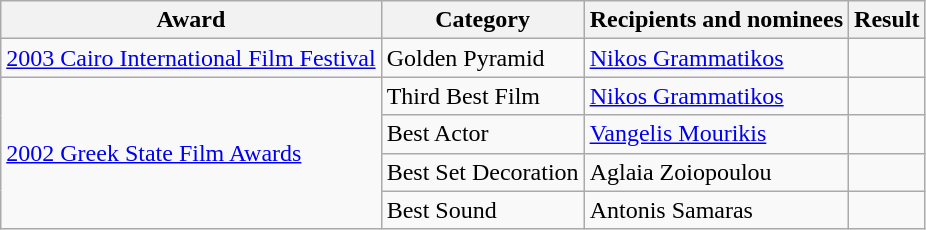<table class="wikitable">
<tr>
<th>Award</th>
<th>Category</th>
<th>Recipients and nominees</th>
<th>Result</th>
</tr>
<tr>
<td><a href='#'>2003 Cairo International Film Festival</a></td>
<td>Golden Pyramid</td>
<td><a href='#'>Nikos Grammatikos</a></td>
<td></td>
</tr>
<tr>
<td rowspan="4"><a href='#'>2002 Greek State Film Awards</a></td>
<td>Third Best Film</td>
<td><a href='#'>Nikos Grammatikos</a></td>
<td></td>
</tr>
<tr>
<td>Best Actor</td>
<td><a href='#'>Vangelis Mourikis</a></td>
<td></td>
</tr>
<tr>
<td>Best Set Decoration</td>
<td>Aglaia Zoiopoulou</td>
<td></td>
</tr>
<tr>
<td>Best Sound</td>
<td>Antonis Samaras</td>
<td></td>
</tr>
</table>
